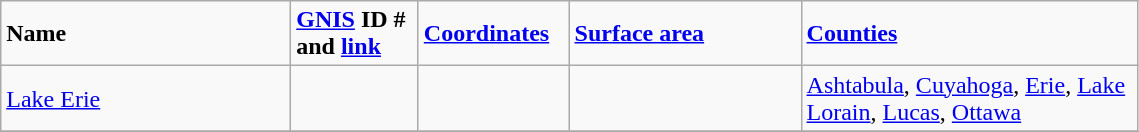<table class="wikitable">
<tr>
<td width="25%"><strong>Name</strong><br></td>
<td width="11%"><strong><a href='#'>GNIS</a> ID #<br>and <a href='#'>link</a></strong><br></td>
<td width="13%"><strong><a href='#'>Coordinates</a></strong><br></td>
<td width="20%"><strong><a href='#'>Surface area</a></strong><br></td>
<td width="29%"><strong><a href='#'>Counties</a></strong><br></td>
</tr>
<tr>
<td><a href='#'>Lake Erie</a></td>
<td></td>
<td></td>
<td></td>
<td><a href='#'>Ashtabula</a>, <a href='#'>Cuyahoga</a>, <a href='#'>Erie</a>, <a href='#'>Lake</a><br><a href='#'>Lorain</a>, <a href='#'>Lucas</a>, <a href='#'>Ottawa</a></td>
</tr>
<tr>
</tr>
</table>
